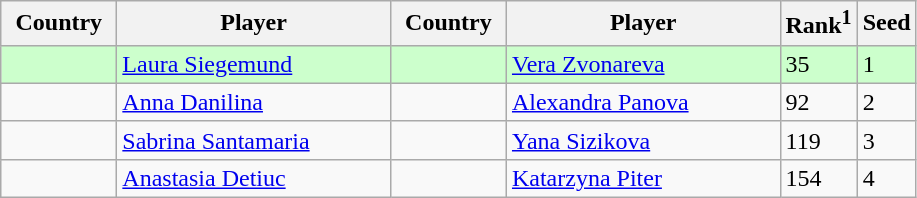<table class="sortable wikitable">
<tr>
<th width="70">Country</th>
<th width="175">Player</th>
<th width="70">Country</th>
<th width="175">Player</th>
<th>Rank<sup>1</sup></th>
<th>Seed</th>
</tr>
<tr style="background:#cfc;">
<td></td>
<td><a href='#'>Laura Siegemund</a></td>
<td></td>
<td><a href='#'>Vera Zvonareva</a></td>
<td>35</td>
<td>1</td>
</tr>
<tr>
<td></td>
<td><a href='#'>Anna Danilina</a></td>
<td></td>
<td><a href='#'>Alexandra Panova</a></td>
<td>92</td>
<td>2</td>
</tr>
<tr>
<td></td>
<td><a href='#'>Sabrina Santamaria</a></td>
<td></td>
<td><a href='#'>Yana Sizikova</a></td>
<td>119</td>
<td>3</td>
</tr>
<tr>
<td></td>
<td><a href='#'>Anastasia Detiuc</a></td>
<td></td>
<td><a href='#'>Katarzyna Piter</a></td>
<td>154</td>
<td>4</td>
</tr>
</table>
